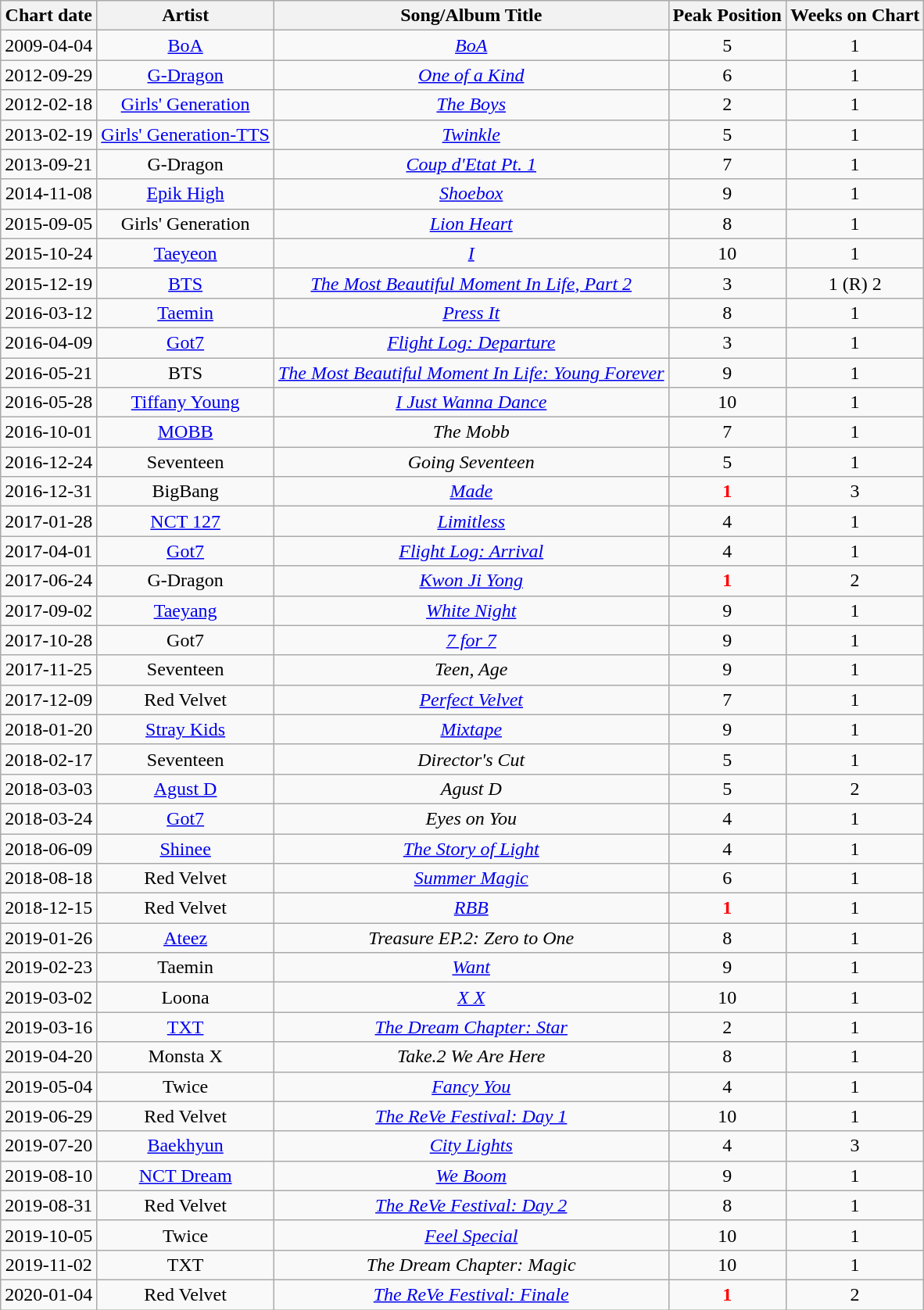<table class="wikitable sortable" style="text-align:center">
<tr>
<th>Chart date</th>
<th>Artist</th>
<th>Song/Album Title</th>
<th>Peak Position</th>
<th>Weeks on Chart</th>
</tr>
<tr>
<td>2009-04-04</td>
<td><a href='#'>BoA</a></td>
<td><em><a href='#'>BoA</a></em></td>
<td>5</td>
<td>1</td>
</tr>
<tr>
<td>2012-09-29</td>
<td><a href='#'>G-Dragon</a></td>
<td><em><a href='#'>One of a Kind</a></em></td>
<td>6</td>
<td>1</td>
</tr>
<tr>
<td>2012-02-18</td>
<td><a href='#'>Girls' Generation</a></td>
<td><em><a href='#'>The Boys</a></em></td>
<td>2</td>
<td>1</td>
</tr>
<tr>
<td>2013-02-19</td>
<td><a href='#'>Girls' Generation-TTS</a></td>
<td><em><a href='#'>Twinkle</a></em></td>
<td>5</td>
<td>1</td>
</tr>
<tr>
<td>2013-09-21</td>
<td>G-Dragon</td>
<td><em><a href='#'>Coup d'Etat Pt. 1</a></em></td>
<td>7</td>
<td>1</td>
</tr>
<tr>
<td>2014-11-08</td>
<td><a href='#'>Epik High</a></td>
<td><em><a href='#'>Shoebox</a></em></td>
<td>9</td>
<td>1</td>
</tr>
<tr>
<td>2015-09-05</td>
<td>Girls' Generation</td>
<td><em><a href='#'>Lion Heart</a></em></td>
<td>8</td>
<td>1</td>
</tr>
<tr>
<td>2015-10-24</td>
<td><a href='#'>Taeyeon</a></td>
<td><em><a href='#'>I</a></em></td>
<td>10</td>
<td>1</td>
</tr>
<tr>
<td>2015-12-19</td>
<td><a href='#'>BTS</a></td>
<td><em><a href='#'>The Most Beautiful Moment In Life, Part 2</a></em></td>
<td>3</td>
<td>1 (R) 2</td>
</tr>
<tr>
<td>2016-03-12</td>
<td><a href='#'>Taemin</a></td>
<td><em><a href='#'>Press It</a></em></td>
<td>8</td>
<td>1</td>
</tr>
<tr>
<td>2016-04-09</td>
<td><a href='#'>Got7</a></td>
<td><em><a href='#'>Flight Log: Departure</a></em></td>
<td>3</td>
<td>1</td>
</tr>
<tr>
<td>2016-05-21</td>
<td>BTS</td>
<td><em><a href='#'>The Most Beautiful Moment In Life: Young Forever</a></em></td>
<td>9</td>
<td>1</td>
</tr>
<tr>
<td>2016-05-28</td>
<td><a href='#'>Tiffany Young</a></td>
<td><em><a href='#'>I Just Wanna Dance</a></em></td>
<td>10</td>
<td>1</td>
</tr>
<tr>
<td>2016-10-01</td>
<td><a href='#'>MOBB</a></td>
<td><em>The Mobb</em></td>
<td>7</td>
<td>1</td>
</tr>
<tr>
<td>2016-12-24</td>
<td>Seventeen</td>
<td><em>Going Seventeen</em></td>
<td>5</td>
<td>1</td>
</tr>
<tr>
<td>2016-12-31</td>
<td>BigBang</td>
<td><em><a href='#'>Made</a></em></td>
<td style="color:red"><strong>1</strong></td>
<td>3</td>
</tr>
<tr>
<td>2017-01-28</td>
<td><a href='#'>NCT 127</a></td>
<td><em><a href='#'>Limitless</a></em></td>
<td>4</td>
<td>1</td>
</tr>
<tr>
<td>2017-04-01</td>
<td><a href='#'>Got7</a></td>
<td><em><a href='#'>Flight Log: Arrival</a></em></td>
<td>4</td>
<td>1</td>
</tr>
<tr>
<td>2017-06-24</td>
<td>G-Dragon</td>
<td><em><a href='#'>Kwon Ji Yong</a></em></td>
<td style="color:red"><strong>1</strong></td>
<td>2</td>
</tr>
<tr>
<td>2017-09-02</td>
<td><a href='#'>Taeyang</a></td>
<td><em><a href='#'>White Night</a></em></td>
<td>9</td>
<td>1</td>
</tr>
<tr>
<td>2017-10-28</td>
<td>Got7</td>
<td><em><a href='#'>7 for 7</a></em></td>
<td>9</td>
<td>1</td>
</tr>
<tr>
<td>2017-11-25</td>
<td>Seventeen</td>
<td><em>Teen, Age</em></td>
<td>9</td>
<td>1</td>
</tr>
<tr>
<td>2017-12-09</td>
<td>Red Velvet</td>
<td><em><a href='#'>Perfect Velvet</a></em></td>
<td>7</td>
<td>1</td>
</tr>
<tr>
<td>2018-01-20</td>
<td><a href='#'>Stray Kids</a></td>
<td><em><a href='#'>Mixtape</a></em></td>
<td>9</td>
<td>1</td>
</tr>
<tr>
<td>2018-02-17</td>
<td>Seventeen</td>
<td><em>Director's Cut</em></td>
<td>5</td>
<td>1</td>
</tr>
<tr>
<td>2018-03-03</td>
<td><a href='#'>Agust D</a></td>
<td><em>Agust D</em></td>
<td>5</td>
<td>2</td>
</tr>
<tr>
<td>2018-03-24</td>
<td><a href='#'>Got7</a></td>
<td><em>Eyes on You</em></td>
<td>4</td>
<td>1</td>
</tr>
<tr>
<td>2018-06-09</td>
<td><a href='#'>Shinee</a></td>
<td><em><a href='#'>The Story of Light</a></em></td>
<td>4</td>
<td>1</td>
</tr>
<tr>
<td>2018-08-18</td>
<td>Red Velvet</td>
<td><em><a href='#'>Summer Magic</a></em></td>
<td>6</td>
<td>1</td>
</tr>
<tr>
<td>2018-12-15</td>
<td>Red Velvet</td>
<td><em><a href='#'>RBB</a></em></td>
<td style="color:red"><strong>1</strong></td>
<td>1</td>
</tr>
<tr>
<td>2019-01-26</td>
<td><a href='#'>Ateez</a></td>
<td><em>Treasure EP.2: Zero to One</em></td>
<td>8</td>
<td>1</td>
</tr>
<tr>
<td>2019-02-23</td>
<td>Taemin</td>
<td><em><a href='#'>Want</a></em></td>
<td>9</td>
<td>1</td>
</tr>
<tr>
<td>2019-03-02</td>
<td>Loona</td>
<td><em><a href='#'>X X</a></em></td>
<td>10</td>
<td>1</td>
</tr>
<tr>
<td>2019-03-16</td>
<td><a href='#'>TXT</a></td>
<td><em><a href='#'>The Dream Chapter: Star</a></em></td>
<td>2</td>
<td>1</td>
</tr>
<tr>
<td>2019-04-20</td>
<td>Monsta X</td>
<td><em>Take.2 We Are Here</em></td>
<td>8</td>
<td>1</td>
</tr>
<tr>
<td>2019-05-04</td>
<td>Twice</td>
<td><em><a href='#'>Fancy You</a></em></td>
<td>4</td>
<td>1</td>
</tr>
<tr>
<td>2019-06-29</td>
<td>Red Velvet</td>
<td><em><a href='#'>The ReVe Festival: Day 1</a></em></td>
<td>10</td>
<td>1</td>
</tr>
<tr>
<td>2019-07-20</td>
<td><a href='#'>Baekhyun</a></td>
<td><em><a href='#'>City Lights</a></em></td>
<td>4</td>
<td>3</td>
</tr>
<tr>
<td>2019-08-10</td>
<td><a href='#'>NCT Dream</a></td>
<td><em><a href='#'>We Boom</a></em></td>
<td>9</td>
<td>1</td>
</tr>
<tr>
<td>2019-08-31</td>
<td>Red Velvet</td>
<td><em><a href='#'>The ReVe Festival: Day 2</a></em></td>
<td>8</td>
<td>1</td>
</tr>
<tr>
<td>2019-10-05</td>
<td>Twice</td>
<td><em><a href='#'>Feel Special</a></em></td>
<td>10</td>
<td>1</td>
</tr>
<tr>
<td>2019-11-02</td>
<td>TXT</td>
<td><em>The Dream Chapter: Magic</em></td>
<td>10</td>
<td>1</td>
</tr>
<tr>
<td>2020-01-04</td>
<td>Red Velvet</td>
<td><em><a href='#'>The ReVe Festival: Finale</a></em></td>
<td style="color:red"><strong>1</strong></td>
<td>2</td>
</tr>
</table>
